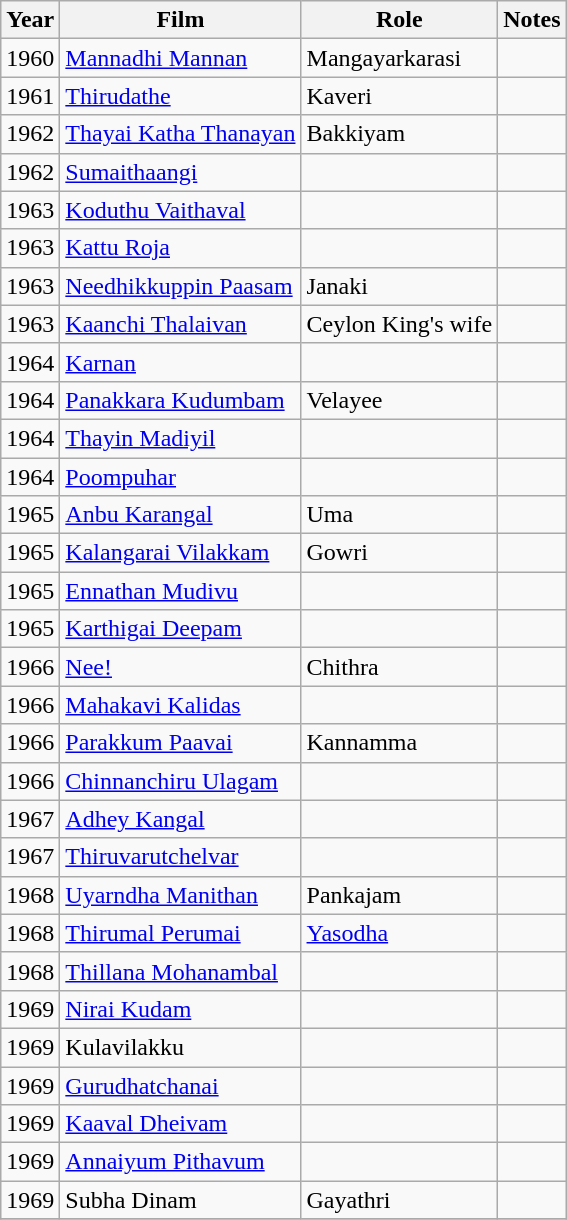<table class="wikitable sortable">
<tr>
<th>Year</th>
<th>Film</th>
<th>Role</th>
<th>Notes</th>
</tr>
<tr>
<td>1960</td>
<td><a href='#'>Mannadhi Mannan</a></td>
<td>Mangayarkarasi</td>
<td></td>
</tr>
<tr>
<td>1961</td>
<td><a href='#'>Thirudathe</a></td>
<td>Kaveri</td>
<td></td>
</tr>
<tr>
<td>1962</td>
<td><a href='#'>Thayai Katha Thanayan</a></td>
<td>Bakkiyam</td>
<td></td>
</tr>
<tr>
<td>1962</td>
<td><a href='#'>Sumaithaangi</a></td>
<td></td>
<td></td>
</tr>
<tr>
<td>1963</td>
<td><a href='#'>Koduthu Vaithaval</a></td>
<td></td>
<td></td>
</tr>
<tr>
<td>1963</td>
<td><a href='#'>Kattu Roja</a></td>
<td></td>
<td></td>
</tr>
<tr>
<td>1963</td>
<td><a href='#'>Needhikkuppin Paasam</a></td>
<td>Janaki</td>
<td></td>
</tr>
<tr>
<td>1963</td>
<td><a href='#'>Kaanchi Thalaivan</a></td>
<td>Ceylon King's wife</td>
<td></td>
</tr>
<tr>
<td>1964</td>
<td><a href='#'>Karnan</a></td>
<td></td>
<td></td>
</tr>
<tr>
<td>1964</td>
<td><a href='#'>Panakkara Kudumbam</a></td>
<td>Velayee</td>
<td></td>
</tr>
<tr>
<td>1964</td>
<td><a href='#'>Thayin Madiyil</a></td>
<td></td>
<td></td>
</tr>
<tr>
<td>1964</td>
<td><a href='#'>Poompuhar</a></td>
<td></td>
<td></td>
</tr>
<tr>
<td>1965</td>
<td><a href='#'>Anbu Karangal</a></td>
<td>Uma</td>
<td></td>
</tr>
<tr>
<td>1965</td>
<td><a href='#'>Kalangarai Vilakkam</a></td>
<td>Gowri</td>
<td></td>
</tr>
<tr>
<td>1965</td>
<td><a href='#'>Ennathan Mudivu</a></td>
<td></td>
<td></td>
</tr>
<tr>
<td>1965</td>
<td><a href='#'>Karthigai Deepam</a></td>
<td></td>
<td></td>
</tr>
<tr>
<td>1966</td>
<td><a href='#'>Nee!</a></td>
<td>Chithra</td>
<td></td>
</tr>
<tr>
<td>1966</td>
<td><a href='#'>Mahakavi Kalidas</a></td>
<td></td>
<td></td>
</tr>
<tr>
<td>1966</td>
<td><a href='#'>Parakkum Paavai</a></td>
<td>Kannamma</td>
<td></td>
</tr>
<tr>
<td>1966</td>
<td><a href='#'>Chinnanchiru Ulagam</a></td>
<td></td>
<td></td>
</tr>
<tr>
<td>1967</td>
<td><a href='#'>Adhey Kangal</a></td>
<td></td>
<td></td>
</tr>
<tr>
<td>1967</td>
<td><a href='#'>Thiruvarutchelvar</a></td>
<td></td>
<td></td>
</tr>
<tr>
<td>1968</td>
<td><a href='#'>Uyarndha Manithan</a></td>
<td>Pankajam</td>
<td></td>
</tr>
<tr>
<td>1968</td>
<td><a href='#'>Thirumal Perumai</a></td>
<td><a href='#'>Yasodha</a></td>
<td></td>
</tr>
<tr>
<td>1968</td>
<td><a href='#'>Thillana Mohanambal</a></td>
<td></td>
<td></td>
</tr>
<tr>
<td>1969</td>
<td><a href='#'>Nirai Kudam</a></td>
<td></td>
<td></td>
</tr>
<tr>
<td>1969</td>
<td>Kulavilakku</td>
<td></td>
<td></td>
</tr>
<tr>
<td>1969</td>
<td><a href='#'>Gurudhatchanai</a></td>
<td></td>
<td></td>
</tr>
<tr>
<td>1969</td>
<td><a href='#'>Kaaval Dheivam</a></td>
<td></td>
<td></td>
</tr>
<tr>
<td>1969</td>
<td><a href='#'>Annaiyum Pithavum</a></td>
<td></td>
<td></td>
</tr>
<tr>
<td>1969</td>
<td>Subha Dinam</td>
<td>Gayathri</td>
<td></td>
</tr>
<tr>
</tr>
</table>
